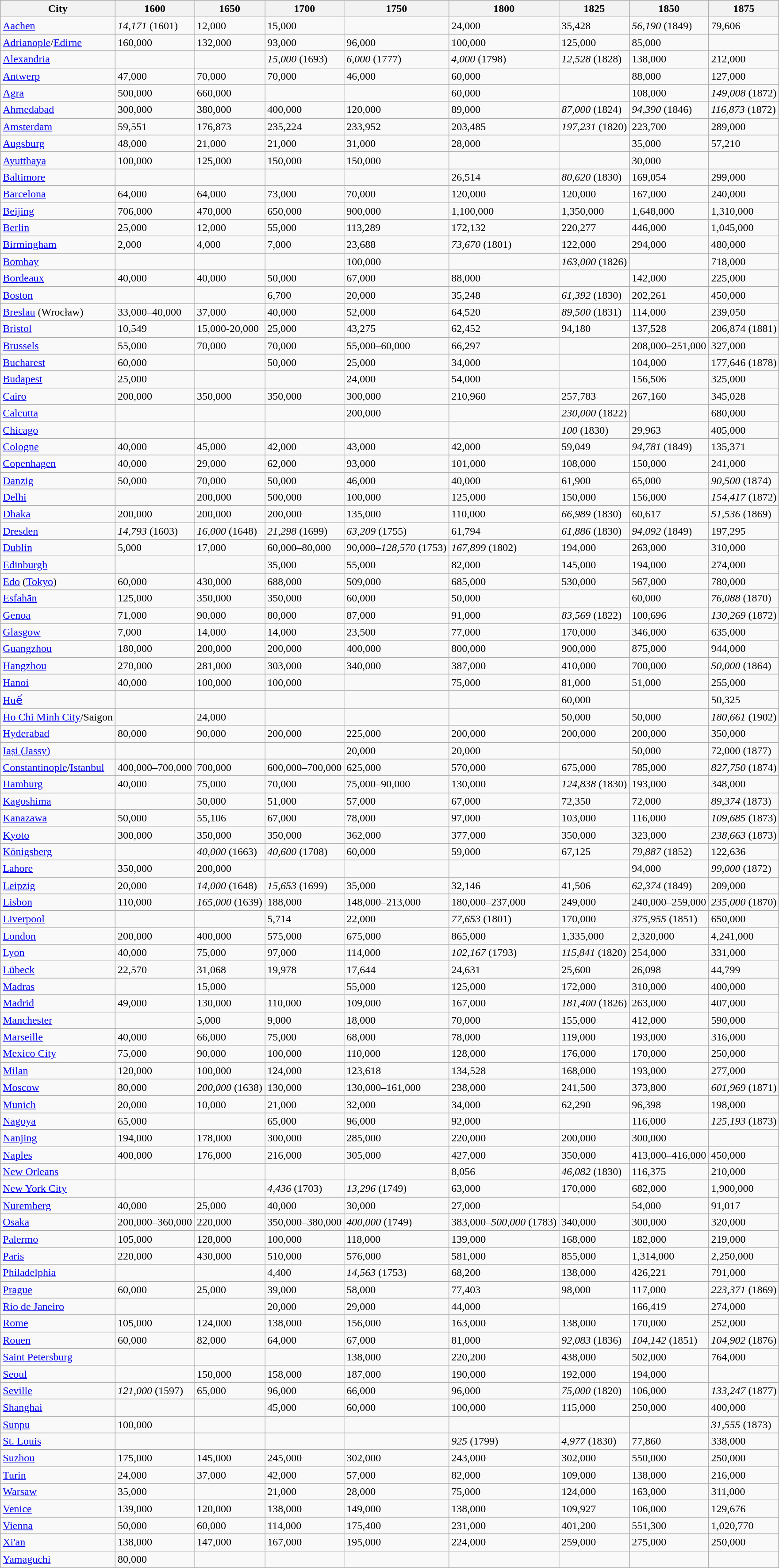<table class="wikitable sortable">
<tr>
<th>City</th>
<th data-sort-type="number">1600</th>
<th data-sort-type="number">1650</th>
<th data-sort-type="number">1700</th>
<th data-sort-type="number">1750</th>
<th data-sort-type="number">1800</th>
<th data-sort-type="number">1825</th>
<th data-sort-type="number">1850</th>
<th data-sort-type="number">1875</th>
</tr>
<tr>
<td><a href='#'>Aachen</a></td>
<td><em>14,171</em> (1601)</td>
<td>12,000</td>
<td>15,000</td>
<td></td>
<td>24,000</td>
<td>35,428</td>
<td><em>56,190</em> (1849)</td>
<td>79,606</td>
</tr>
<tr>
<td><a href='#'>Adrianople</a>/<a href='#'>Edirne</a></td>
<td>160,000</td>
<td>132,000</td>
<td>93,000</td>
<td>96,000</td>
<td>100,000</td>
<td>125,000</td>
<td>85,000</td>
<td></td>
</tr>
<tr>
<td><a href='#'>Alexandria</a></td>
<td></td>
<td></td>
<td><em>15,000</em> (1693)</td>
<td><em>6,000</em> (1777)</td>
<td><em>4,000</em> (1798)</td>
<td><em>12,528</em> (1828)</td>
<td>138,000</td>
<td>212,000</td>
</tr>
<tr>
<td><a href='#'>Antwerp</a></td>
<td>47,000</td>
<td>70,000</td>
<td>70,000</td>
<td>46,000</td>
<td>60,000</td>
<td></td>
<td>88,000</td>
<td>127,000</td>
</tr>
<tr>
<td><a href='#'>Agra</a></td>
<td>500,000</td>
<td>660,000</td>
<td></td>
<td></td>
<td>60,000</td>
<td></td>
<td>108,000</td>
<td><em>149,008</em> (1872)</td>
</tr>
<tr>
<td><a href='#'>Ahmedabad</a></td>
<td>300,000</td>
<td>380,000</td>
<td>400,000</td>
<td>120,000</td>
<td>89,000</td>
<td><em>87,000</em> (1824)</td>
<td><em>94,390</em> (1846)</td>
<td><em>116,873</em> (1872)</td>
</tr>
<tr>
<td><a href='#'>Amsterdam</a></td>
<td>59,551</td>
<td>176,873</td>
<td>235,224</td>
<td>233,952</td>
<td>203,485</td>
<td><em>197,231</em> (1820)</td>
<td>223,700</td>
<td>289,000</td>
</tr>
<tr>
<td><a href='#'>Augsburg</a></td>
<td>48,000</td>
<td>21,000</td>
<td>21,000</td>
<td>31,000</td>
<td>28,000</td>
<td></td>
<td>35,000</td>
<td>57,210</td>
</tr>
<tr>
<td><a href='#'>Ayutthaya</a></td>
<td>100,000</td>
<td>125,000</td>
<td>150,000</td>
<td>150,000</td>
<td></td>
<td></td>
<td>30,000</td>
<td></td>
</tr>
<tr>
<td><a href='#'>Baltimore</a></td>
<td></td>
<td></td>
<td></td>
<td></td>
<td>26,514</td>
<td><em>80,620</em> (1830)</td>
<td>169,054</td>
<td>299,000</td>
</tr>
<tr>
<td><a href='#'>Barcelona</a></td>
<td>64,000</td>
<td>64,000</td>
<td>73,000</td>
<td>70,000</td>
<td>120,000</td>
<td>120,000</td>
<td>167,000</td>
<td>240,000</td>
</tr>
<tr>
<td><a href='#'>Beijing</a></td>
<td>706,000</td>
<td>470,000</td>
<td>650,000</td>
<td>900,000</td>
<td>1,100,000</td>
<td>1,350,000</td>
<td>1,648,000</td>
<td>1,310,000</td>
</tr>
<tr>
<td><a href='#'>Berlin</a></td>
<td>25,000</td>
<td>12,000</td>
<td>55,000</td>
<td>113,289</td>
<td>172,132</td>
<td>220,277</td>
<td>446,000</td>
<td>1,045,000</td>
</tr>
<tr>
<td><a href='#'>Birmingham</a></td>
<td>2,000</td>
<td>4,000</td>
<td>7,000</td>
<td>23,688</td>
<td><em>73,670</em> (1801)</td>
<td>122,000</td>
<td>294,000</td>
<td>480,000</td>
</tr>
<tr>
<td><a href='#'>Bombay</a></td>
<td></td>
<td></td>
<td></td>
<td>100,000</td>
<td></td>
<td><em>163,000</em> (1826)</td>
<td></td>
<td>718,000</td>
</tr>
<tr>
<td><a href='#'>Bordeaux</a></td>
<td>40,000</td>
<td>40,000</td>
<td>50,000</td>
<td>67,000</td>
<td>88,000</td>
<td></td>
<td>142,000</td>
<td>225,000</td>
</tr>
<tr>
<td><a href='#'>Boston</a></td>
<td></td>
<td></td>
<td>6,700</td>
<td>20,000</td>
<td>35,248</td>
<td><em>61,392</em> (1830)</td>
<td>202,261</td>
<td>450,000</td>
</tr>
<tr>
<td><a href='#'>Breslau</a> (Wrocław)</td>
<td>33,000–40,000</td>
<td>37,000</td>
<td>40,000</td>
<td>52,000</td>
<td>64,520</td>
<td><em>89,500</em> (1831)</td>
<td>114,000</td>
<td>239,050</td>
</tr>
<tr>
<td><a href='#'>Bristol</a></td>
<td>10,549</td>
<td>15,000-20,000</td>
<td>25,000</td>
<td>43,275</td>
<td>62,452</td>
<td>94,180</td>
<td>137,528</td>
<td>206,874 (1881)</td>
</tr>
<tr>
<td><a href='#'>Brussels</a></td>
<td>55,000</td>
<td>70,000</td>
<td>70,000</td>
<td>55,000–60,000</td>
<td>66,297</td>
<td></td>
<td>208,000–251,000</td>
<td>327,000</td>
</tr>
<tr>
<td><a href='#'>Bucharest</a></td>
<td>60,000</td>
<td></td>
<td>50,000</td>
<td>25,000</td>
<td>34,000</td>
<td></td>
<td>104,000</td>
<td>177,646 (1878)</td>
</tr>
<tr>
<td><a href='#'>Budapest</a></td>
<td>25,000</td>
<td></td>
<td></td>
<td>24,000</td>
<td>54,000</td>
<td></td>
<td>156,506</td>
<td>325,000</td>
</tr>
<tr>
<td><a href='#'>Cairo</a></td>
<td>200,000</td>
<td>350,000</td>
<td>350,000</td>
<td>300,000</td>
<td>210,960</td>
<td>257,783</td>
<td>267,160</td>
<td>345,028</td>
</tr>
<tr>
<td><a href='#'>Calcutta</a></td>
<td></td>
<td></td>
<td></td>
<td>200,000</td>
<td></td>
<td><em>230,000</em> (1822)</td>
<td></td>
<td>680,000</td>
</tr>
<tr>
<td><a href='#'>Chicago</a></td>
<td></td>
<td></td>
<td></td>
<td></td>
<td></td>
<td><em>100</em> (1830)</td>
<td>29,963</td>
<td>405,000</td>
</tr>
<tr>
<td><a href='#'>Cologne</a></td>
<td>40,000</td>
<td>45,000</td>
<td>42,000</td>
<td>43,000</td>
<td>42,000</td>
<td>59,049</td>
<td><em>94,781</em> (1849)</td>
<td>135,371</td>
</tr>
<tr>
<td><a href='#'>Copenhagen</a></td>
<td>40,000</td>
<td>29,000</td>
<td>62,000</td>
<td>93,000</td>
<td>101,000</td>
<td>108,000</td>
<td>150,000</td>
<td>241,000</td>
</tr>
<tr>
<td><a href='#'>Danzig</a></td>
<td>50,000</td>
<td>70,000</td>
<td>50,000</td>
<td>46,000</td>
<td>40,000</td>
<td>61,900</td>
<td>65,000</td>
<td><em>90,500</em> (1874)</td>
</tr>
<tr>
<td><a href='#'>Delhi</a></td>
<td></td>
<td>200,000</td>
<td>500,000</td>
<td>100,000</td>
<td>125,000</td>
<td>150,000</td>
<td>156,000</td>
<td><em>154,417</em> (1872)</td>
</tr>
<tr>
<td><a href='#'>Dhaka</a></td>
<td>200,000</td>
<td>200,000</td>
<td>200,000</td>
<td>135,000</td>
<td>110,000</td>
<td><em>66,989</em> (1830)</td>
<td>60,617</td>
<td><em>51,536</em> (1869)</td>
</tr>
<tr>
<td><a href='#'>Dresden</a></td>
<td><em>14,793</em> (1603)</td>
<td><em>16,000</em> (1648)</td>
<td><em>21,298</em> (1699)</td>
<td><em>63,209</em> (1755)</td>
<td>61,794</td>
<td><em>61,886</em> (1830)</td>
<td><em>94,092</em> (1849)</td>
<td>197,295</td>
</tr>
<tr>
<td><a href='#'>Dublin</a></td>
<td>5,000</td>
<td>17,000</td>
<td>60,000–80,000</td>
<td>90,000–<em>128,570</em> (1753)</td>
<td><em>167,899</em> (1802)</td>
<td>194,000</td>
<td>263,000</td>
<td>310,000</td>
</tr>
<tr>
<td><a href='#'>Edinburgh</a></td>
<td></td>
<td></td>
<td>35,000</td>
<td>55,000</td>
<td>82,000</td>
<td>145,000</td>
<td>194,000</td>
<td>274,000</td>
</tr>
<tr>
<td><a href='#'>Edo</a> (<a href='#'>Tokyo</a>)</td>
<td>60,000</td>
<td>430,000</td>
<td>688,000</td>
<td>509,000</td>
<td>685,000</td>
<td>530,000</td>
<td>567,000</td>
<td>780,000</td>
</tr>
<tr>
<td><a href='#'>Esfahān</a></td>
<td>125,000</td>
<td>350,000</td>
<td>350,000</td>
<td>60,000</td>
<td>50,000</td>
<td></td>
<td>60,000</td>
<td><em>76,088</em> (1870)</td>
</tr>
<tr>
<td><a href='#'>Genoa</a></td>
<td>71,000</td>
<td>90,000</td>
<td>80,000</td>
<td>87,000</td>
<td>91,000</td>
<td><em>83,569</em> (1822)</td>
<td>100,696</td>
<td><em>130,269</em> (1872)</td>
</tr>
<tr>
<td><a href='#'>Glasgow</a></td>
<td>7,000</td>
<td>14,000</td>
<td>14,000</td>
<td>23,500</td>
<td>77,000</td>
<td>170,000</td>
<td>346,000</td>
<td>635,000</td>
</tr>
<tr>
<td><a href='#'>Guangzhou</a></td>
<td>180,000</td>
<td>200,000</td>
<td>200,000</td>
<td>400,000</td>
<td>800,000</td>
<td>900,000</td>
<td>875,000</td>
<td>944,000</td>
</tr>
<tr>
<td><a href='#'>Hangzhou</a></td>
<td>270,000</td>
<td>281,000</td>
<td>303,000</td>
<td>340,000</td>
<td>387,000</td>
<td>410,000</td>
<td>700,000</td>
<td><em>50,000</em> (1864)</td>
</tr>
<tr>
<td><a href='#'>Hanoi</a></td>
<td>40,000</td>
<td>100,000</td>
<td>100,000</td>
<td></td>
<td>75,000</td>
<td>81,000</td>
<td>51,000</td>
<td>255,000</td>
</tr>
<tr>
<td><a href='#'>Huế</a></td>
<td></td>
<td></td>
<td></td>
<td></td>
<td></td>
<td>60,000</td>
<td></td>
<td>50,325</td>
</tr>
<tr>
<td><a href='#'>Ho Chi Minh City</a>/Saigon</td>
<td></td>
<td>24,000</td>
<td></td>
<td></td>
<td></td>
<td>50,000</td>
<td>50,000</td>
<td><em>180,661</em> (1902)</td>
</tr>
<tr>
<td><a href='#'>Hyderabad</a></td>
<td>80,000</td>
<td>90,000</td>
<td>200,000</td>
<td>225,000</td>
<td>200,000</td>
<td>200,000</td>
<td>200,000</td>
<td>350,000</td>
</tr>
<tr>
<td><a href='#'>Iași (Jassy)</a></td>
<td></td>
<td></td>
<td></td>
<td>20,000</td>
<td>20,000</td>
<td></td>
<td>50,000</td>
<td>72,000 (1877)</td>
</tr>
<tr>
<td><a href='#'>Constantinople</a>/<a href='#'>Istanbul</a></td>
<td>400,000–700,000</td>
<td>700,000</td>
<td>600,000–700,000</td>
<td>625,000</td>
<td>570,000</td>
<td>675,000</td>
<td>785,000</td>
<td><em>827,750</em> (1874)</td>
</tr>
<tr>
<td><a href='#'>Hamburg</a></td>
<td>40,000</td>
<td>75,000</td>
<td>70,000</td>
<td>75,000–90,000</td>
<td>130,000</td>
<td><em>124,838</em> (1830)</td>
<td>193,000</td>
<td>348,000</td>
</tr>
<tr>
<td><a href='#'>Kagoshima</a></td>
<td></td>
<td>50,000</td>
<td>51,000</td>
<td>57,000</td>
<td>67,000</td>
<td>72,350</td>
<td>72,000</td>
<td><em>89,374</em> (1873)</td>
</tr>
<tr>
<td><a href='#'>Kanazawa</a></td>
<td>50,000</td>
<td>55,106</td>
<td>67,000</td>
<td>78,000</td>
<td>97,000</td>
<td>103,000</td>
<td>116,000</td>
<td><em>109,685</em> (1873)</td>
</tr>
<tr>
<td><a href='#'>Kyoto</a></td>
<td>300,000</td>
<td>350,000</td>
<td>350,000</td>
<td>362,000</td>
<td>377,000</td>
<td>350,000</td>
<td>323,000</td>
<td><em>238,663</em> (1873)</td>
</tr>
<tr>
<td><a href='#'>Königsberg</a></td>
<td></td>
<td><em>40,000</em> (1663)</td>
<td><em>40,600</em> (1708)</td>
<td>60,000</td>
<td>59,000</td>
<td>67,125</td>
<td><em>79,887</em> (1852)</td>
<td>122,636</td>
</tr>
<tr>
<td><a href='#'>Lahore</a></td>
<td>350,000</td>
<td>200,000</td>
<td></td>
<td></td>
<td></td>
<td></td>
<td>94,000</td>
<td><em>99,000</em> (1872)</td>
</tr>
<tr>
<td><a href='#'>Leipzig</a></td>
<td>20,000</td>
<td><em>14,000</em> (1648)</td>
<td><em>15,653</em> (1699)</td>
<td>35,000</td>
<td>32,146</td>
<td>41,506</td>
<td><em>62,374</em> (1849)</td>
<td>209,000</td>
</tr>
<tr>
<td><a href='#'>Lisbon</a></td>
<td>110,000</td>
<td><em>165,000</em> (1639)</td>
<td>188,000</td>
<td>148,000–213,000</td>
<td>180,000–237,000</td>
<td>249,000</td>
<td>240,000–259,000</td>
<td><em>235,000</em> (1870)</td>
</tr>
<tr>
<td><a href='#'>Liverpool</a></td>
<td></td>
<td></td>
<td>5,714</td>
<td>22,000</td>
<td><em>77,653</em> (1801)</td>
<td>170,000</td>
<td><em>375,955</em> (1851)</td>
<td>650,000</td>
</tr>
<tr>
<td><a href='#'>London</a></td>
<td>200,000</td>
<td>400,000</td>
<td>575,000</td>
<td>675,000</td>
<td>865,000</td>
<td>1,335,000</td>
<td>2,320,000</td>
<td>4,241,000</td>
</tr>
<tr>
<td><a href='#'>Lyon</a></td>
<td>40,000</td>
<td>75,000</td>
<td>97,000</td>
<td>114,000</td>
<td><em>102,167</em> (1793)</td>
<td><em>115,841</em> (1820)</td>
<td>254,000</td>
<td>331,000</td>
</tr>
<tr>
<td><a href='#'>Lübeck</a></td>
<td>22,570</td>
<td>31,068</td>
<td>19,978</td>
<td>17,644</td>
<td>24,631</td>
<td>25,600</td>
<td>26,098</td>
<td>44,799</td>
</tr>
<tr>
<td><a href='#'>Madras</a></td>
<td></td>
<td>15,000</td>
<td></td>
<td>55,000</td>
<td>125,000</td>
<td>172,000</td>
<td>310,000</td>
<td>400,000</td>
</tr>
<tr>
<td><a href='#'>Madrid</a></td>
<td>49,000</td>
<td>130,000</td>
<td>110,000</td>
<td>109,000</td>
<td>167,000</td>
<td><em>181,400</em> (1826)</td>
<td>263,000</td>
<td>407,000</td>
</tr>
<tr>
<td><a href='#'>Manchester</a></td>
<td></td>
<td>5,000</td>
<td>9,000</td>
<td>18,000</td>
<td>70,000</td>
<td>155,000</td>
<td>412,000</td>
<td>590,000</td>
</tr>
<tr>
<td><a href='#'>Marseille</a></td>
<td>40,000</td>
<td>66,000</td>
<td>75,000</td>
<td>68,000</td>
<td>78,000</td>
<td>119,000</td>
<td>193,000</td>
<td>316,000</td>
</tr>
<tr>
<td><a href='#'>Mexico City</a></td>
<td>75,000</td>
<td>90,000</td>
<td>100,000</td>
<td>110,000</td>
<td>128,000</td>
<td>176,000</td>
<td>170,000</td>
<td>250,000</td>
</tr>
<tr>
<td><a href='#'>Milan</a></td>
<td>120,000</td>
<td>100,000</td>
<td>124,000</td>
<td>123,618</td>
<td>134,528</td>
<td>168,000</td>
<td>193,000</td>
<td>277,000</td>
</tr>
<tr>
<td><a href='#'>Moscow</a></td>
<td>80,000</td>
<td><em>200,000</em> (1638)</td>
<td>130,000</td>
<td>130,000–161,000</td>
<td>238,000</td>
<td>241,500</td>
<td>373,800</td>
<td><em>601,969</em> (1871)</td>
</tr>
<tr>
<td><a href='#'>Munich</a></td>
<td>20,000</td>
<td>10,000</td>
<td>21,000</td>
<td>32,000</td>
<td>34,000</td>
<td>62,290</td>
<td>96,398</td>
<td>198,000</td>
</tr>
<tr>
<td><a href='#'>Nagoya</a></td>
<td>65,000</td>
<td></td>
<td>65,000</td>
<td>96,000</td>
<td>92,000</td>
<td></td>
<td>116,000</td>
<td><em>125,193</em> (1873)</td>
</tr>
<tr>
<td><a href='#'>Nanjing</a></td>
<td>194,000</td>
<td>178,000</td>
<td>300,000</td>
<td>285,000</td>
<td>220,000</td>
<td>200,000</td>
<td>300,000</td>
<td></td>
</tr>
<tr>
<td><a href='#'>Naples</a></td>
<td>400,000</td>
<td>176,000</td>
<td>216,000</td>
<td>305,000</td>
<td>427,000</td>
<td>350,000</td>
<td>413,000–416,000</td>
<td>450,000</td>
</tr>
<tr>
<td><a href='#'>New Orleans</a></td>
<td></td>
<td></td>
<td></td>
<td></td>
<td>8,056</td>
<td><em>46,082</em> (1830)</td>
<td>116,375</td>
<td>210,000</td>
</tr>
<tr>
<td><a href='#'>New York City</a></td>
<td></td>
<td></td>
<td><em>4,436</em> (1703)</td>
<td><em>13,296</em> (1749)</td>
<td>63,000</td>
<td>170,000</td>
<td>682,000</td>
<td>1,900,000</td>
</tr>
<tr>
<td><a href='#'>Nuremberg</a></td>
<td>40,000</td>
<td>25,000</td>
<td>40,000</td>
<td>30,000</td>
<td>27,000</td>
<td></td>
<td>54,000</td>
<td>91,017</td>
</tr>
<tr>
<td><a href='#'>Osaka</a></td>
<td>200,000–360,000</td>
<td>220,000</td>
<td>350,000–380,000</td>
<td><em>400,000</em> (1749)</td>
<td>383,000–<em>500,000</em> (1783)</td>
<td>340,000</td>
<td>300,000</td>
<td>320,000</td>
</tr>
<tr>
<td><a href='#'>Palermo</a></td>
<td>105,000</td>
<td>128,000</td>
<td>100,000</td>
<td>118,000</td>
<td>139,000</td>
<td>168,000</td>
<td>182,000</td>
<td>219,000</td>
</tr>
<tr>
<td><a href='#'>Paris</a></td>
<td>220,000</td>
<td>430,000</td>
<td>510,000</td>
<td>576,000</td>
<td>581,000</td>
<td>855,000</td>
<td>1,314,000</td>
<td>2,250,000</td>
</tr>
<tr>
<td><a href='#'>Philadelphia</a></td>
<td></td>
<td></td>
<td>4,400</td>
<td><em>14,563</em> (1753)</td>
<td>68,200</td>
<td>138,000</td>
<td>426,221</td>
<td>791,000</td>
</tr>
<tr>
<td><a href='#'>Prague</a></td>
<td>60,000</td>
<td>25,000</td>
<td>39,000</td>
<td>58,000</td>
<td>77,403</td>
<td>98,000</td>
<td>117,000</td>
<td><em>223,371</em> (1869)</td>
</tr>
<tr>
<td><a href='#'>Rio de Janeiro</a></td>
<td></td>
<td></td>
<td>20,000</td>
<td>29,000</td>
<td>44,000</td>
<td></td>
<td>166,419</td>
<td>274,000</td>
</tr>
<tr>
<td><a href='#'>Rome</a></td>
<td>105,000</td>
<td>124,000</td>
<td>138,000</td>
<td>156,000</td>
<td>163,000</td>
<td>138,000</td>
<td>170,000</td>
<td>252,000</td>
</tr>
<tr>
<td><a href='#'>Rouen</a></td>
<td>60,000</td>
<td>82,000</td>
<td>64,000</td>
<td>67,000</td>
<td>81,000</td>
<td><em>92,083</em> (1836)</td>
<td><em>104,142</em> (1851)</td>
<td><em>104,902</em> (1876)</td>
</tr>
<tr>
<td><a href='#'>Saint Petersburg</a></td>
<td></td>
<td></td>
<td></td>
<td>138,000</td>
<td>220,200</td>
<td>438,000</td>
<td>502,000</td>
<td>764,000</td>
</tr>
<tr>
<td><a href='#'>Seoul</a></td>
<td></td>
<td>150,000</td>
<td>158,000</td>
<td>187,000</td>
<td>190,000</td>
<td>192,000</td>
<td>194,000</td>
<td></td>
</tr>
<tr>
<td><a href='#'>Seville</a></td>
<td><em>121,000</em> (1597)</td>
<td>65,000</td>
<td>96,000</td>
<td>66,000</td>
<td>96,000</td>
<td><em>75,000</em> (1820)</td>
<td>106,000</td>
<td><em>133,247</em> (1877)</td>
</tr>
<tr>
<td><a href='#'>Shanghai</a></td>
<td></td>
<td></td>
<td>45,000</td>
<td>60,000</td>
<td>100,000</td>
<td>115,000</td>
<td>250,000</td>
<td>400,000</td>
</tr>
<tr>
<td><a href='#'>Sunpu</a></td>
<td>100,000</td>
<td></td>
<td></td>
<td></td>
<td></td>
<td></td>
<td></td>
<td><em>31,555</em> (1873)</td>
</tr>
<tr>
<td><a href='#'>St. Louis</a></td>
<td></td>
<td></td>
<td></td>
<td></td>
<td><em>925</em> (1799)</td>
<td><em>4,977</em> (1830)</td>
<td>77,860</td>
<td>338,000</td>
</tr>
<tr>
<td><a href='#'>Suzhou</a></td>
<td>175,000</td>
<td>145,000</td>
<td>245,000</td>
<td>302,000</td>
<td>243,000</td>
<td>302,000</td>
<td>550,000</td>
<td>250,000</td>
</tr>
<tr>
<td><a href='#'>Turin</a></td>
<td>24,000</td>
<td>37,000</td>
<td>42,000</td>
<td>57,000</td>
<td>82,000</td>
<td>109,000</td>
<td>138,000</td>
<td>216,000</td>
</tr>
<tr>
<td><a href='#'>Warsaw</a></td>
<td>35,000</td>
<td></td>
<td>21,000</td>
<td>28,000</td>
<td>75,000</td>
<td>124,000</td>
<td>163,000</td>
<td>311,000</td>
</tr>
<tr>
<td><a href='#'>Venice</a></td>
<td>139,000</td>
<td>120,000</td>
<td>138,000</td>
<td>149,000</td>
<td>138,000</td>
<td>109,927</td>
<td>106,000</td>
<td>129,676</td>
</tr>
<tr>
<td><a href='#'>Vienna</a></td>
<td>50,000</td>
<td>60,000</td>
<td>114,000</td>
<td>175,400</td>
<td>231,000</td>
<td>401,200</td>
<td>551,300</td>
<td>1,020,770</td>
</tr>
<tr>
<td><a href='#'>Xi'an</a></td>
<td>138,000</td>
<td>147,000</td>
<td>167,000</td>
<td>195,000</td>
<td>224,000</td>
<td>259,000</td>
<td>275,000</td>
<td>250,000</td>
</tr>
<tr>
<td><a href='#'>Yamaguchi</a></td>
<td>80,000</td>
<td></td>
<td></td>
<td></td>
<td></td>
<td></td>
<td></td>
<td></td>
</tr>
</table>
